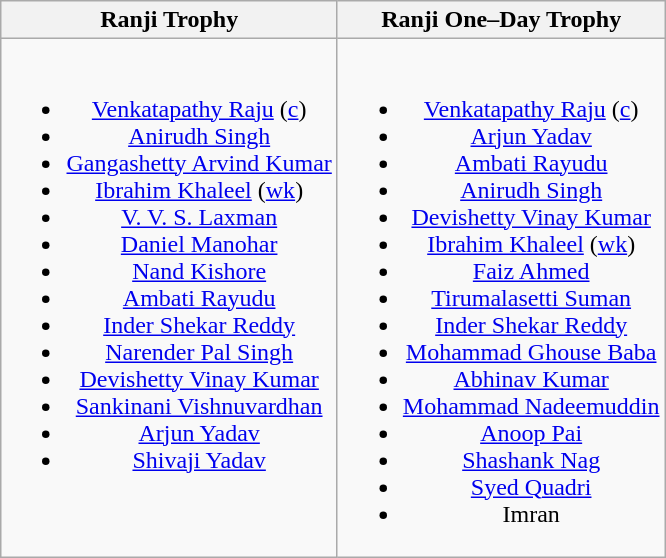<table class="wikitable" style="text-align:center; margin:auto">
<tr>
<th>Ranji Trophy</th>
<th>Ranji One–Day Trophy</th>
</tr>
<tr style="vertical-align:top">
<td><br><ul><li><a href='#'>Venkatapathy Raju</a> (<a href='#'>c</a>)</li><li><a href='#'>Anirudh Singh</a></li><li><a href='#'>Gangashetty Arvind Kumar</a></li><li><a href='#'>Ibrahim Khaleel</a> (<a href='#'>wk</a>)</li><li><a href='#'>V. V. S. Laxman</a></li><li><a href='#'>Daniel Manohar</a></li><li><a href='#'>Nand Kishore</a></li><li><a href='#'>Ambati Rayudu</a></li><li><a href='#'>Inder Shekar Reddy</a></li><li><a href='#'>Narender Pal Singh</a></li><li><a href='#'>Devishetty Vinay Kumar</a></li><li><a href='#'>Sankinani Vishnuvardhan</a></li><li><a href='#'>Arjun Yadav</a></li><li><a href='#'>Shivaji Yadav</a></li></ul></td>
<td><br><ul><li><a href='#'>Venkatapathy Raju</a> (<a href='#'>c</a>)</li><li><a href='#'>Arjun Yadav</a></li><li><a href='#'>Ambati Rayudu</a></li><li><a href='#'>Anirudh Singh</a></li><li><a href='#'>Devishetty Vinay Kumar</a></li><li><a href='#'>Ibrahim Khaleel</a> (<a href='#'>wk</a>)</li><li><a href='#'>Faiz Ahmed</a></li><li><a href='#'>Tirumalasetti Suman</a></li><li><a href='#'>Inder Shekar Reddy</a></li><li><a href='#'>Mohammad Ghouse Baba</a></li><li><a href='#'>Abhinav Kumar</a></li><li><a href='#'>Mohammad Nadeemuddin</a></li><li><a href='#'>Anoop Pai</a></li><li><a href='#'>Shashank Nag</a></li><li><a href='#'>Syed Quadri</a></li><li>Imran</li></ul></td>
</tr>
</table>
